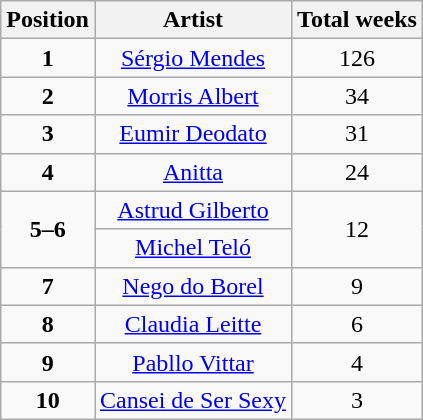<table class="wikitable sortable">
<tr>
<th>Position</th>
<th>Artist</th>
<th>Total weeks</th>
</tr>
<tr>
<td style="text-align:center;"><strong>1</strong></td>
<td style="text-align:center;"><a href='#'>Sérgio Mendes</a></td>
<td style="text-align:center;">126</td>
</tr>
<tr>
<td style="text-align:center;"><strong>2</strong></td>
<td style="text-align:center;"><a href='#'>Morris Albert</a></td>
<td style="text-align:center;">34</td>
</tr>
<tr>
<td style="text-align:center;"><strong>3</strong></td>
<td style="text-align:center;"><a href='#'>Eumir Deodato</a></td>
<td style="text-align:center;">31</td>
</tr>
<tr>
<td style="text-align:center;"><strong>4</strong></td>
<td style="text-align:center;"><a href='#'>Anitta</a></td>
<td style="text-align:center;">24</td>
</tr>
<tr>
<td rowspan="2" style="text-align:center;"><strong>5–6</strong></td>
<td style="text-align:center;"><a href='#'>Astrud Gilberto</a></td>
<td rowspan="2" style="text-align:center;">12</td>
</tr>
<tr>
<td style="text-align:center;"><a href='#'>Michel Teló</a></td>
</tr>
<tr>
<td style="text-align:center;"><strong>7</strong></td>
<td style="text-align:center;"><a href='#'>Nego do Borel</a></td>
<td style="text-align:center;">9</td>
</tr>
<tr>
<td style="text-align:center;"><strong>8</strong></td>
<td style="text-align:center;"><a href='#'>Claudia Leitte</a></td>
<td style="text-align:center;">6</td>
</tr>
<tr>
<td style="text-align:center;"><strong>9</strong></td>
<td style="text-align:center;"><a href='#'>Pabllo Vittar</a></td>
<td style="text-align:center;">4</td>
</tr>
<tr>
<td style="text-align:center;"><strong>10</strong></td>
<td style="text-align:center;"><a href='#'>Cansei de Ser Sexy</a></td>
<td style="text-align:center;">3</td>
</tr>
</table>
